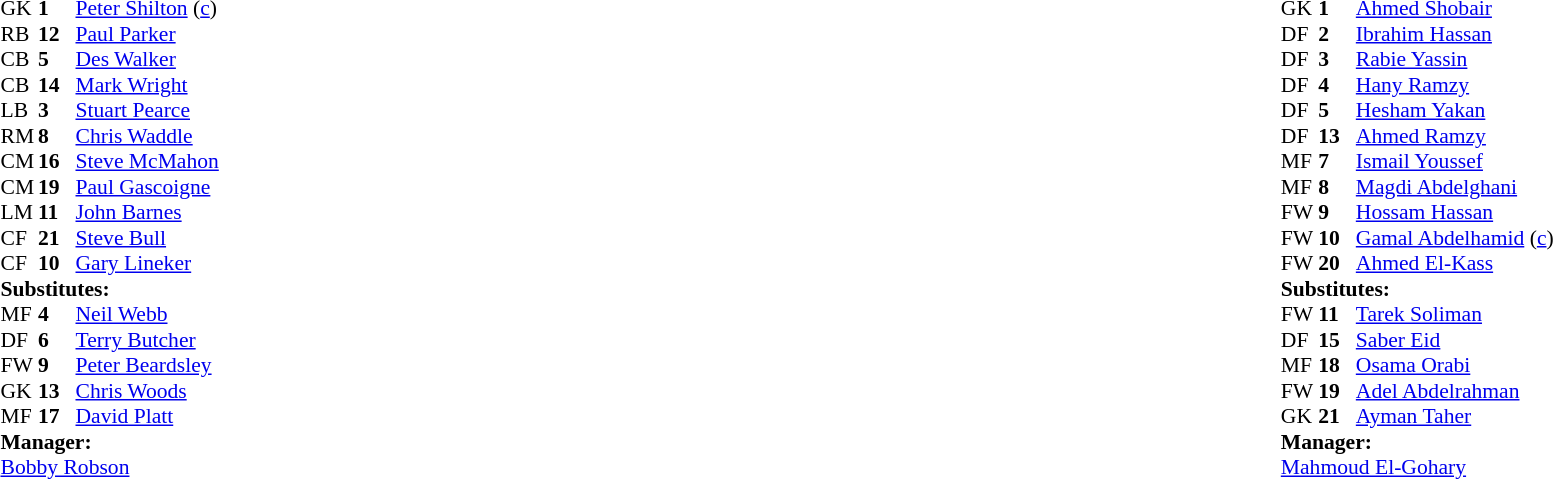<table width="100%">
<tr>
<td valign="top" width="50%"><br><table style="font-size: 90%" cellspacing="0" cellpadding="0">
<tr>
<th width="25"></th>
<th width="25"></th>
</tr>
<tr>
<td>GK</td>
<td><strong>1</strong></td>
<td><a href='#'>Peter Shilton</a> (<a href='#'>c</a>)</td>
</tr>
<tr>
<td>RB</td>
<td><strong>12</strong></td>
<td><a href='#'>Paul Parker</a></td>
</tr>
<tr>
<td>CB</td>
<td><strong>5</strong></td>
<td><a href='#'>Des Walker</a></td>
</tr>
<tr>
<td>CB</td>
<td><strong>14</strong></td>
<td><a href='#'>Mark Wright</a></td>
</tr>
<tr>
<td>LB</td>
<td><strong>3</strong></td>
<td><a href='#'>Stuart Pearce</a></td>
</tr>
<tr>
<td>RM</td>
<td><strong>8</strong></td>
<td><a href='#'>Chris Waddle</a></td>
<td></td>
<td></td>
</tr>
<tr>
<td>CM</td>
<td><strong>16</strong></td>
<td><a href='#'>Steve McMahon</a></td>
</tr>
<tr>
<td>CM</td>
<td><strong>19</strong></td>
<td><a href='#'>Paul Gascoigne</a></td>
</tr>
<tr>
<td>LM</td>
<td><strong>11</strong></td>
<td><a href='#'>John Barnes</a></td>
</tr>
<tr>
<td>CF</td>
<td><strong>21</strong></td>
<td><a href='#'>Steve Bull</a></td>
<td></td>
<td></td>
</tr>
<tr>
<td>CF</td>
<td><strong>10</strong></td>
<td><a href='#'>Gary Lineker</a></td>
</tr>
<tr>
<td colspan=3><strong>Substitutes:</strong></td>
</tr>
<tr>
<td>MF</td>
<td><strong>4</strong></td>
<td><a href='#'>Neil Webb</a></td>
</tr>
<tr>
<td>DF</td>
<td><strong>6</strong></td>
<td><a href='#'>Terry Butcher</a></td>
</tr>
<tr>
<td>FW</td>
<td><strong>9</strong></td>
<td><a href='#'>Peter Beardsley</a></td>
<td></td>
<td></td>
</tr>
<tr>
<td>GK</td>
<td><strong>13</strong></td>
<td><a href='#'>Chris Woods</a></td>
</tr>
<tr>
<td>MF</td>
<td><strong>17</strong></td>
<td><a href='#'>David Platt</a></td>
<td></td>
<td></td>
</tr>
<tr>
<td colspan=3><strong>Manager:</strong></td>
</tr>
<tr>
<td colspan="4"><a href='#'>Bobby Robson</a></td>
</tr>
</table>
</td>
<td valign="top" width="50%"><br><table style="font-size: 90%" cellspacing="0" cellpadding="0" align=center>
<tr>
<th width="25"></th>
<th width="25"></th>
</tr>
<tr>
<td>GK</td>
<td><strong>1</strong></td>
<td><a href='#'>Ahmed Shobair</a></td>
</tr>
<tr>
<td>DF</td>
<td><strong>2</strong></td>
<td><a href='#'>Ibrahim Hassan</a></td>
<td></td>
</tr>
<tr>
<td>DF</td>
<td><strong>3</strong></td>
<td><a href='#'>Rabie Yassin</a></td>
</tr>
<tr>
<td>DF</td>
<td><strong>4</strong></td>
<td><a href='#'>Hany Ramzy</a></td>
</tr>
<tr>
<td>DF</td>
<td><strong>5</strong></td>
<td><a href='#'>Hesham Yakan</a></td>
</tr>
<tr>
<td>DF</td>
<td><strong>13</strong></td>
<td><a href='#'>Ahmed Ramzy</a></td>
</tr>
<tr>
<td>MF</td>
<td><strong>7</strong></td>
<td><a href='#'>Ismail Youssef</a></td>
</tr>
<tr>
<td>MF</td>
<td><strong>8</strong></td>
<td><a href='#'>Magdi Abdelghani</a></td>
<td></td>
</tr>
<tr>
<td>FW</td>
<td><strong>9</strong></td>
<td><a href='#'>Hossam Hassan</a></td>
</tr>
<tr>
<td>FW</td>
<td><strong>10</strong></td>
<td><a href='#'>Gamal Abdelhamid</a> (<a href='#'>c</a>)</td>
<td></td>
<td></td>
</tr>
<tr>
<td>FW</td>
<td><strong>20</strong></td>
<td><a href='#'>Ahmed El-Kass</a></td>
<td></td>
<td></td>
</tr>
<tr>
<td colspan=3><strong>Substitutes:</strong></td>
</tr>
<tr>
<td>FW</td>
<td><strong>11</strong></td>
<td><a href='#'>Tarek Soliman</a></td>
<td></td>
<td></td>
</tr>
<tr>
<td>DF</td>
<td><strong>15</strong></td>
<td><a href='#'>Saber Eid</a></td>
</tr>
<tr>
<td>MF</td>
<td><strong>18</strong></td>
<td><a href='#'>Osama Orabi</a></td>
</tr>
<tr>
<td>FW</td>
<td><strong>19</strong></td>
<td><a href='#'>Adel Abdelrahman</a></td>
<td></td>
<td></td>
</tr>
<tr>
<td>GK</td>
<td><strong>21</strong></td>
<td><a href='#'>Ayman Taher</a></td>
</tr>
<tr>
<td colspan=3><strong>Manager:</strong></td>
</tr>
<tr>
<td colspan="4"><a href='#'>Mahmoud El-Gohary</a></td>
</tr>
</table>
</td>
</tr>
</table>
